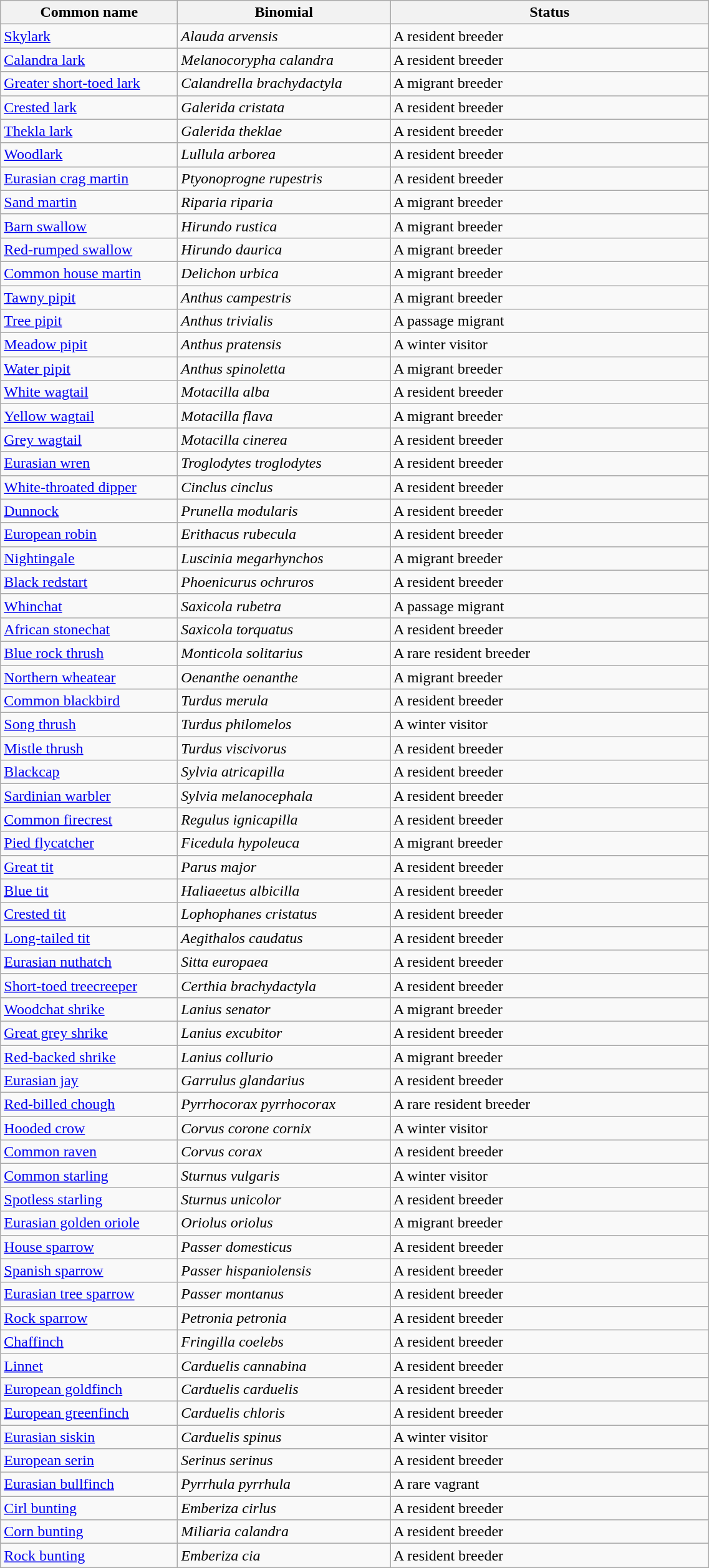<table width=60% class="wikitable">
<tr>
<th width=25%>Common name</th>
<th width=30%>Binomial</th>
<th width=45%>Status</th>
</tr>
<tr>
<td><a href='#'>Skylark</a></td>
<td><em>Alauda arvensis</em></td>
<td>A resident breeder</td>
</tr>
<tr>
<td><a href='#'>Calandra lark</a></td>
<td><em>Melanocorypha calandra</em></td>
<td>A resident breeder</td>
</tr>
<tr>
<td><a href='#'>Greater short-toed lark</a></td>
<td><em>Calandrella brachydactyla</em></td>
<td>A migrant breeder</td>
</tr>
<tr>
<td><a href='#'>Crested lark</a></td>
<td><em>Galerida cristata</em></td>
<td>A resident breeder</td>
</tr>
<tr>
<td><a href='#'>Thekla lark</a></td>
<td><em>Galerida theklae</em></td>
<td>A resident breeder</td>
</tr>
<tr>
<td><a href='#'>Woodlark</a></td>
<td><em>Lullula arborea</em></td>
<td>A resident breeder</td>
</tr>
<tr>
<td><a href='#'>Eurasian crag martin</a></td>
<td><em>Ptyonoprogne rupestris</em></td>
<td>A resident breeder</td>
</tr>
<tr>
<td><a href='#'>Sand martin</a></td>
<td><em>Riparia riparia</em></td>
<td>A migrant breeder</td>
</tr>
<tr>
<td><a href='#'>Barn swallow</a></td>
<td><em>Hirundo rustica</em></td>
<td>A migrant breeder</td>
</tr>
<tr>
<td><a href='#'>Red-rumped swallow</a></td>
<td><em>Hirundo daurica</em></td>
<td>A migrant breeder</td>
</tr>
<tr>
<td><a href='#'>Common house martin</a></td>
<td><em>Delichon urbica</em></td>
<td>A migrant breeder</td>
</tr>
<tr>
<td><a href='#'>Tawny pipit</a></td>
<td><em>Anthus campestris</em></td>
<td>A migrant breeder</td>
</tr>
<tr>
<td><a href='#'>Tree pipit</a></td>
<td><em>Anthus trivialis</em></td>
<td>A passage migrant</td>
</tr>
<tr>
<td><a href='#'>Meadow pipit</a></td>
<td><em>Anthus pratensis</em></td>
<td>A winter visitor</td>
</tr>
<tr>
<td><a href='#'>Water pipit</a></td>
<td><em>Anthus spinoletta</em></td>
<td>A migrant breeder</td>
</tr>
<tr>
<td><a href='#'>White wagtail</a></td>
<td><em>Motacilla alba</em></td>
<td>A resident breeder</td>
</tr>
<tr>
<td><a href='#'>Yellow wagtail</a></td>
<td><em>Motacilla flava</em></td>
<td>A migrant breeder</td>
</tr>
<tr>
<td><a href='#'>Grey wagtail</a></td>
<td><em>Motacilla cinerea</em></td>
<td>A resident breeder</td>
</tr>
<tr>
<td><a href='#'>Eurasian wren</a></td>
<td><em>Troglodytes troglodytes</em></td>
<td>A resident breeder</td>
</tr>
<tr>
<td><a href='#'>White-throated dipper</a></td>
<td><em>Cinclus cinclus</em></td>
<td>A resident breeder</td>
</tr>
<tr>
<td><a href='#'>Dunnock</a></td>
<td><em>Prunella modularis</em></td>
<td>A resident breeder</td>
</tr>
<tr>
<td><a href='#'>European robin</a></td>
<td><em>Erithacus rubecula</em></td>
<td>A resident breeder</td>
</tr>
<tr>
<td><a href='#'>Nightingale</a></td>
<td><em>Luscinia megarhynchos</em></td>
<td>A migrant breeder</td>
</tr>
<tr>
<td><a href='#'>Black redstart</a></td>
<td><em>Phoenicurus ochruros</em></td>
<td>A resident breeder</td>
</tr>
<tr>
<td><a href='#'>Whinchat</a></td>
<td><em>Saxicola rubetra</em></td>
<td>A passage migrant</td>
</tr>
<tr>
<td><a href='#'>African stonechat</a></td>
<td><em>Saxicola torquatus</em></td>
<td>A resident breeder</td>
</tr>
<tr>
<td><a href='#'>Blue rock thrush</a></td>
<td><em>Monticola solitarius</em></td>
<td>A rare resident breeder</td>
</tr>
<tr>
<td><a href='#'>Northern wheatear</a></td>
<td><em>Oenanthe oenanthe</em></td>
<td>A migrant breeder</td>
</tr>
<tr>
<td><a href='#'>Common blackbird</a></td>
<td><em>Turdus merula</em></td>
<td>A resident breeder</td>
</tr>
<tr>
<td><a href='#'>Song thrush</a></td>
<td><em>Turdus philomelos</em></td>
<td>A winter visitor</td>
</tr>
<tr>
<td><a href='#'>Mistle thrush</a></td>
<td><em>Turdus viscivorus</em></td>
<td>A resident breeder</td>
</tr>
<tr>
<td><a href='#'>Blackcap</a></td>
<td><em>Sylvia atricapilla</em></td>
<td>A resident breeder</td>
</tr>
<tr>
<td><a href='#'>Sardinian warbler</a></td>
<td><em>Sylvia melanocephala</em></td>
<td>A resident breeder</td>
</tr>
<tr>
<td><a href='#'>Common firecrest</a></td>
<td><em>Regulus ignicapilla</em></td>
<td>A resident breeder</td>
</tr>
<tr>
<td><a href='#'>Pied flycatcher</a></td>
<td><em>Ficedula hypoleuca</em></td>
<td>A migrant breeder</td>
</tr>
<tr>
<td><a href='#'>Great tit</a></td>
<td><em>Parus major</em></td>
<td>A resident breeder</td>
</tr>
<tr>
<td><a href='#'>Blue tit</a></td>
<td><em>Haliaeetus albicilla</em></td>
<td>A resident breeder</td>
</tr>
<tr>
<td><a href='#'>Crested tit</a></td>
<td><em>Lophophanes cristatus</em></td>
<td>A resident breeder</td>
</tr>
<tr>
<td><a href='#'>Long-tailed tit</a></td>
<td><em>Aegithalos caudatus</em></td>
<td>A resident breeder</td>
</tr>
<tr>
<td><a href='#'>Eurasian nuthatch</a></td>
<td><em>Sitta europaea</em></td>
<td>A resident breeder</td>
</tr>
<tr>
<td><a href='#'>Short-toed treecreeper</a></td>
<td><em>Certhia brachydactyla</em></td>
<td>A resident breeder</td>
</tr>
<tr>
<td><a href='#'>Woodchat shrike</a></td>
<td><em>Lanius senator</em></td>
<td>A migrant breeder</td>
</tr>
<tr>
<td><a href='#'>Great grey shrike</a></td>
<td><em>Lanius excubitor</em></td>
<td>A resident breeder</td>
</tr>
<tr>
<td><a href='#'>Red-backed shrike</a></td>
<td><em>Lanius collurio</em></td>
<td>A migrant breeder</td>
</tr>
<tr>
<td><a href='#'>Eurasian jay</a></td>
<td><em>Garrulus glandarius</em></td>
<td>A resident breeder</td>
</tr>
<tr>
<td><a href='#'>Red-billed chough</a></td>
<td><em>Pyrrhocorax pyrrhocorax</em></td>
<td>A rare resident breeder</td>
</tr>
<tr>
<td><a href='#'>Hooded crow</a></td>
<td><em>Corvus corone cornix</em></td>
<td>A winter visitor</td>
</tr>
<tr>
<td><a href='#'>Common raven</a></td>
<td><em>Corvus corax</em></td>
<td>A resident breeder</td>
</tr>
<tr>
<td><a href='#'>Common starling</a></td>
<td><em>Sturnus vulgaris</em></td>
<td>A winter visitor</td>
</tr>
<tr>
<td><a href='#'>Spotless starling</a></td>
<td><em>Sturnus unicolor</em></td>
<td>A resident breeder</td>
</tr>
<tr>
<td><a href='#'>Eurasian golden oriole</a></td>
<td><em>Oriolus oriolus</em></td>
<td>A migrant breeder</td>
</tr>
<tr>
<td><a href='#'>House sparrow</a></td>
<td><em>Passer domesticus</em></td>
<td>A resident breeder</td>
</tr>
<tr>
<td><a href='#'>Spanish sparrow</a></td>
<td><em>Passer hispaniolensis</em></td>
<td>A resident breeder</td>
</tr>
<tr>
<td><a href='#'>Eurasian tree sparrow</a></td>
<td><em>Passer montanus</em></td>
<td>A resident breeder</td>
</tr>
<tr>
<td><a href='#'>Rock sparrow</a></td>
<td><em>Petronia petronia</em></td>
<td>A resident breeder</td>
</tr>
<tr>
<td><a href='#'>Chaffinch</a></td>
<td><em>Fringilla coelebs</em></td>
<td>A resident breeder</td>
</tr>
<tr>
<td><a href='#'>Linnet</a></td>
<td><em>Carduelis cannabina</em></td>
<td>A resident breeder</td>
</tr>
<tr>
<td><a href='#'>European goldfinch</a></td>
<td><em>Carduelis carduelis</em></td>
<td>A resident breeder</td>
</tr>
<tr>
<td><a href='#'>European greenfinch</a></td>
<td><em>Carduelis chloris</em></td>
<td>A resident breeder</td>
</tr>
<tr>
<td><a href='#'>Eurasian siskin</a></td>
<td><em>Carduelis spinus</em></td>
<td>A winter visitor</td>
</tr>
<tr>
<td><a href='#'>European serin</a></td>
<td><em>Serinus serinus</em></td>
<td>A resident breeder</td>
</tr>
<tr>
<td><a href='#'>Eurasian bullfinch</a></td>
<td><em>Pyrrhula pyrrhula</em></td>
<td>A rare vagrant</td>
</tr>
<tr>
<td><a href='#'>Cirl bunting</a></td>
<td><em>Emberiza cirlus</em></td>
<td>A resident breeder</td>
</tr>
<tr>
<td><a href='#'>Corn bunting</a></td>
<td><em>Miliaria calandra</em></td>
<td>A resident breeder</td>
</tr>
<tr>
<td><a href='#'>Rock bunting</a></td>
<td><em>Emberiza cia</em></td>
<td>A resident breeder</td>
</tr>
</table>
